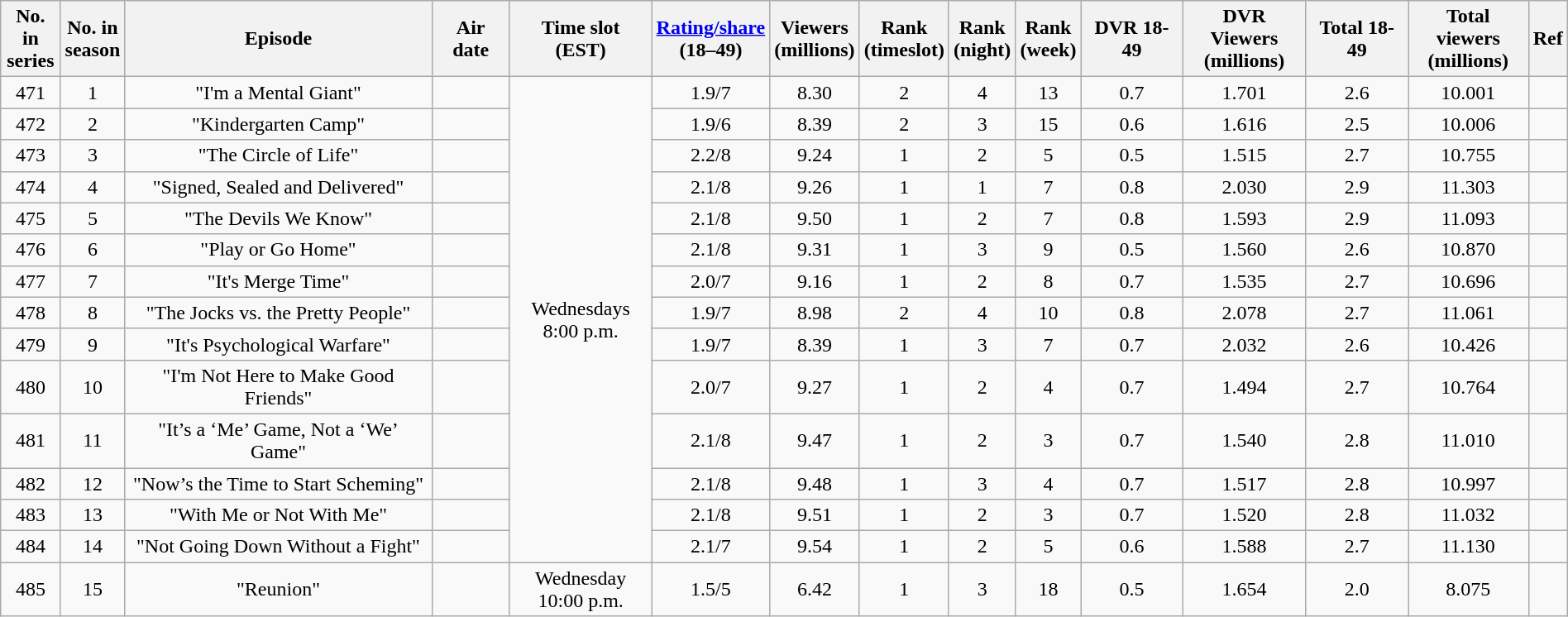<table class="wikitable plainrowheaders" style="text-align:center; width: 100%">
<tr>
<th scope="col">No. in<br>series</th>
<th scope="col">No. in<br>season</th>
<th scope="col">Episode</th>
<th scope="col">Air date</th>
<th scope="col">Time slot (EST)</th>
<th scope="col"><a href='#'>Rating/share</a><br>(18–49)</th>
<th scope="col">Viewers<br>(millions)</th>
<th scope="col">Rank<br>(timeslot)</th>
<th scope="col">Rank<br>(night)</th>
<th scope="col">Rank<br>(week)</th>
<th scope="col">DVR 18-49</th>
<th scope="col">DVR Viewers<br>(millions)</th>
<th scope="col">Total 18-49</th>
<th scope="col">Total viewers<br>(millions)</th>
<th scope="col">Ref</th>
</tr>
<tr>
<td scope="row">471</td>
<td>1</td>
<td>"I'm a Mental Giant"</td>
<td></td>
<td rowspan="14">Wednesdays<br>8:00 p.m.</td>
<td>1.9/7</td>
<td>8.30</td>
<td>2</td>
<td>4</td>
<td>13</td>
<td>0.7</td>
<td>1.701</td>
<td>2.6</td>
<td>10.001</td>
<td></td>
</tr>
<tr>
<td scope="row">472</td>
<td>2</td>
<td>"Kindergarten Camp"</td>
<td></td>
<td>1.9/6</td>
<td>8.39</td>
<td>2</td>
<td>3</td>
<td>15</td>
<td>0.6</td>
<td>1.616</td>
<td>2.5</td>
<td>10.006</td>
<td></td>
</tr>
<tr>
<td scope="row">473</td>
<td>3</td>
<td>"The Circle of Life"</td>
<td></td>
<td>2.2/8</td>
<td>9.24</td>
<td>1</td>
<td>2</td>
<td>5</td>
<td>0.5</td>
<td>1.515</td>
<td>2.7</td>
<td>10.755</td>
<td></td>
</tr>
<tr>
<td scope="row">474</td>
<td>4</td>
<td>"Signed, Sealed and Delivered"</td>
<td></td>
<td>2.1/8</td>
<td>9.26</td>
<td>1</td>
<td>1</td>
<td>7</td>
<td>0.8</td>
<td>2.030</td>
<td>2.9</td>
<td>11.303</td>
<td></td>
</tr>
<tr>
<td scope="row">475</td>
<td>5</td>
<td>"The Devils We Know"</td>
<td></td>
<td>2.1/8</td>
<td>9.50</td>
<td>1</td>
<td>2</td>
<td>7</td>
<td>0.8</td>
<td>1.593</td>
<td>2.9</td>
<td>11.093</td>
<td></td>
</tr>
<tr>
<td scope="row">476</td>
<td>6</td>
<td>"Play or Go Home"</td>
<td></td>
<td>2.1/8</td>
<td>9.31</td>
<td>1</td>
<td>3</td>
<td>9</td>
<td>0.5</td>
<td>1.560</td>
<td>2.6</td>
<td>10.870</td>
<td></td>
</tr>
<tr>
<td scope="row">477</td>
<td>7</td>
<td>"It's Merge Time"</td>
<td></td>
<td>2.0/7</td>
<td>9.16</td>
<td>1</td>
<td>2</td>
<td>8</td>
<td>0.7</td>
<td>1.535</td>
<td>2.7</td>
<td>10.696</td>
<td></td>
</tr>
<tr>
<td scope="row">478</td>
<td>8</td>
<td>"The Jocks vs. the Pretty People"</td>
<td></td>
<td>1.9/7</td>
<td>8.98</td>
<td>2</td>
<td>4</td>
<td>10</td>
<td>0.8</td>
<td>2.078</td>
<td>2.7</td>
<td>11.061</td>
<td></td>
</tr>
<tr>
<td scope="row">479</td>
<td>9</td>
<td>"It's Psychological Warfare"</td>
<td></td>
<td>1.9/7</td>
<td>8.39</td>
<td>1</td>
<td>3</td>
<td>7</td>
<td>0.7</td>
<td>2.032</td>
<td>2.6</td>
<td>10.426</td>
<td></td>
</tr>
<tr>
<td scope="row">480</td>
<td>10</td>
<td>"I'm Not Here to Make Good Friends"</td>
<td></td>
<td>2.0/7</td>
<td>9.27</td>
<td>1</td>
<td>2</td>
<td>4</td>
<td>0.7</td>
<td>1.494</td>
<td>2.7</td>
<td>10.764</td>
<td></td>
</tr>
<tr>
<td scope="row">481</td>
<td>11</td>
<td>"It’s a ‘Me’ Game, Not a ‘We’ Game"</td>
<td></td>
<td>2.1/8</td>
<td>9.47</td>
<td>1</td>
<td>2</td>
<td>3</td>
<td>0.7</td>
<td>1.540</td>
<td>2.8</td>
<td>11.010</td>
<td></td>
</tr>
<tr>
<td scope="row">482</td>
<td>12</td>
<td>"Now’s the Time to Start Scheming"</td>
<td></td>
<td>2.1/8</td>
<td>9.48</td>
<td>1</td>
<td>3</td>
<td>4</td>
<td>0.7</td>
<td>1.517</td>
<td>2.8</td>
<td>10.997</td>
<td></td>
</tr>
<tr>
<td scope="row">483</td>
<td>13</td>
<td>"With Me or Not With Me"</td>
<td></td>
<td>2.1/8</td>
<td>9.51</td>
<td>1</td>
<td>2</td>
<td>3</td>
<td>0.7</td>
<td>1.520</td>
<td>2.8</td>
<td>11.032</td>
<td></td>
</tr>
<tr>
<td scope="row">484</td>
<td>14</td>
<td>"Not Going Down Without a Fight"</td>
<td></td>
<td>2.1/7</td>
<td>9.54</td>
<td>1</td>
<td>2</td>
<td>5</td>
<td>0.6</td>
<td>1.588</td>
<td>2.7</td>
<td>11.130</td>
<td></td>
</tr>
<tr>
<td scope="row">485</td>
<td>15</td>
<td>"Reunion"</td>
<td></td>
<td>Wednesday <br> 10:00 p.m.</td>
<td>1.5/5</td>
<td>6.42</td>
<td>1</td>
<td>3</td>
<td>18</td>
<td>0.5</td>
<td>1.654</td>
<td>2.0</td>
<td>8.075</td>
<td></td>
</tr>
</table>
